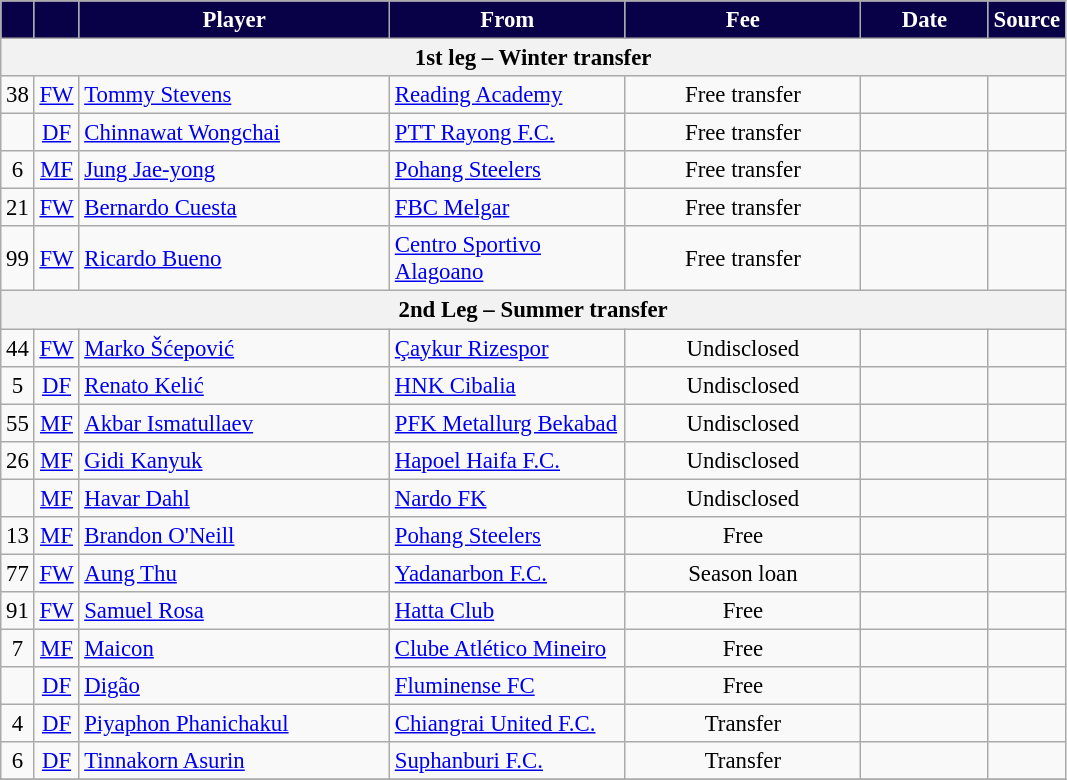<table class="wikitable plainrowheaders sortable" style="font-size:95%">
<tr>
<th style="background:#090148; color:white; text-align:center;"></th>
<th style="background:#090148; color:white; text-align:center;"></th>
<th scope="col" style="width:200px; background:#090148; color:white; text-align:center;">Player</th>
<th scope="col" style="width:150px; background:#090148; color:white; text-align:center;">From</th>
<th scope="col" style="width:150px; background:#090148; color:white; text-align:center;">Fee</th>
<th scope="col" style="width:78px; background:#090148; color:white; text-align:center;">Date</th>
<th style="background:#090148; color:white; text-align:center;">Source</th>
</tr>
<tr>
<th colspan=8>1st leg – Winter transfer</th>
</tr>
<tr>
<td align=center>38</td>
<td align=center><a href='#'>FW</a></td>
<td> <a href='#'>Tommy Stevens</a></td>
<td> <a href='#'>Reading Academy</a></td>
<td align=center>Free transfer</td>
<td align=center></td>
<td align=center></td>
</tr>
<tr>
<td align=center></td>
<td align=center><a href='#'>DF</a></td>
<td> <a href='#'>Chinnawat Wongchai</a></td>
<td> <a href='#'>PTT Rayong F.C.</a></td>
<td align=center>Free transfer</td>
<td align=center></td>
<td align=center></td>
</tr>
<tr>
<td align=center>6</td>
<td align=center><a href='#'>MF</a></td>
<td> <a href='#'>Jung Jae-yong</a></td>
<td> <a href='#'>Pohang Steelers</a></td>
<td align=center>Free transfer</td>
<td align=center></td>
<td align=center></td>
</tr>
<tr>
<td align=center>21</td>
<td align=center><a href='#'>FW</a></td>
<td> <a href='#'>Bernardo Cuesta</a></td>
<td> <a href='#'>FBC Melgar</a></td>
<td align=center>Free transfer</td>
<td align=center></td>
<td align=center></td>
</tr>
<tr>
<td align=center>99</td>
<td align=center><a href='#'>FW</a></td>
<td> <a href='#'>Ricardo Bueno</a></td>
<td> <a href='#'>Centro Sportivo Alagoano</a></td>
<td align=center>Free transfer</td>
<td align=center></td>
<td align=center></td>
</tr>
<tr>
<th colspan=7>2nd Leg – Summer transfer</th>
</tr>
<tr>
<td align=center>44</td>
<td align=center><a href='#'>FW</a></td>
<td> <a href='#'>Marko Šćepović</a></td>
<td> <a href='#'>Çaykur Rizespor</a></td>
<td align=center>Undisclosed</td>
<td align=center></td>
<td align=center></td>
</tr>
<tr>
<td align=center>5</td>
<td align=center><a href='#'>DF</a></td>
<td> <a href='#'>Renato Kelić</a></td>
<td> <a href='#'>HNK Cibalia</a></td>
<td align=center>Undisclosed</td>
<td align=center></td>
<td align=center></td>
</tr>
<tr>
<td align=center>55</td>
<td align=center><a href='#'>MF</a></td>
<td> <a href='#'>Akbar Ismatullaev</a></td>
<td> <a href='#'>PFK Metallurg Bekabad</a></td>
<td align=center>Undisclosed</td>
<td align=center></td>
<td align=center></td>
</tr>
<tr>
<td align=center>26</td>
<td align=center><a href='#'>MF</a></td>
<td> <a href='#'>Gidi Kanyuk</a></td>
<td> <a href='#'>Hapoel Haifa F.C.</a></td>
<td align=center>Undisclosed</td>
<td align=center></td>
<td align=center></td>
</tr>
<tr>
<td align=center></td>
<td align=center><a href='#'>MF</a></td>
<td> <a href='#'>Havar Dahl</a></td>
<td> <a href='#'>Nardo FK</a></td>
<td align=center>Undisclosed</td>
<td align=center></td>
<td align=center></td>
</tr>
<tr>
<td align=center>13</td>
<td align=center><a href='#'>MF</a></td>
<td> <a href='#'>Brandon O'Neill</a></td>
<td> <a href='#'>Pohang Steelers</a></td>
<td align=center>Free</td>
<td align=center></td>
<td align=center></td>
</tr>
<tr>
<td align=center>77</td>
<td align=center><a href='#'>FW</a></td>
<td> <a href='#'>Aung Thu</a></td>
<td> <a href='#'>Yadanarbon F.C.</a></td>
<td align=center>Season loan</td>
<td align=center></td>
<td align=center></td>
</tr>
<tr>
<td align=center>91</td>
<td align=center><a href='#'>FW</a></td>
<td> <a href='#'>Samuel Rosa</a></td>
<td> <a href='#'>Hatta Club</a></td>
<td align=center>Free</td>
<td align=center></td>
<td align=center></td>
</tr>
<tr>
<td align=center>7</td>
<td align=center><a href='#'>MF</a></td>
<td> <a href='#'>Maicon</a></td>
<td> <a href='#'>Clube Atlético Mineiro</a></td>
<td align=center>Free</td>
<td align=center></td>
<td align=center></td>
</tr>
<tr>
<td align=center></td>
<td align=center><a href='#'>DF</a></td>
<td> <a href='#'>Digão</a></td>
<td> <a href='#'>Fluminense FC</a></td>
<td align=center>Free</td>
<td align=center></td>
<td align=center></td>
</tr>
<tr>
<td align=center>4</td>
<td align=center><a href='#'>DF</a></td>
<td> <a href='#'>Piyaphon Phanichakul</a></td>
<td> <a href='#'>Chiangrai United F.C.</a></td>
<td align=center>Transfer</td>
<td align=center></td>
<td align=center></td>
</tr>
<tr>
<td align=center>6</td>
<td align=center><a href='#'>DF</a></td>
<td> <a href='#'>Tinnakorn Asurin</a></td>
<td> <a href='#'>Suphanburi F.C.</a></td>
<td align=center>Transfer</td>
<td align=center></td>
<td align=center></td>
</tr>
<tr>
</tr>
</table>
